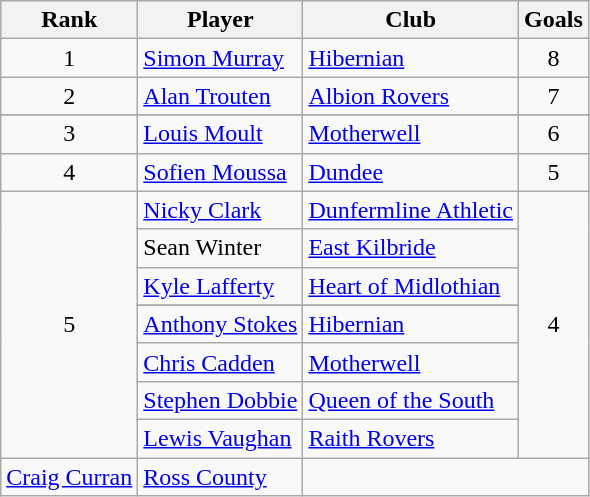<table class="wikitable sortable" style="text-align:center">
<tr>
<th>Rank</th>
<th>Player</th>
<th>Club</th>
<th>Goals</th>
</tr>
<tr>
<td>1</td>
<td align="left"> <a href='#'>Simon Murray</a></td>
<td align="left"><a href='#'>Hibernian</a></td>
<td>8</td>
</tr>
<tr>
<td>2</td>
<td align="left"> <a href='#'>Alan Trouten</a></td>
<td align="left"><a href='#'>Albion Rovers</a></td>
<td>7</td>
</tr>
<tr>
</tr>
<tr>
<td>3</td>
<td align="left"> <a href='#'>Louis Moult</a></td>
<td align="left"><a href='#'>Motherwell</a></td>
<td>6</td>
</tr>
<tr>
<td>4</td>
<td align="left"> <a href='#'>Sofien Moussa</a></td>
<td align="left"><a href='#'>Dundee</a></td>
<td>5</td>
</tr>
<tr>
<td rowspan="8">5</td>
<td align="left"> <a href='#'>Nicky Clark</a></td>
<td align="left"><a href='#'>Dunfermline Athletic</a></td>
<td rowspan="8">4</td>
</tr>
<tr>
<td align="left"> Sean Winter</td>
<td align="left"><a href='#'>East Kilbride</a></td>
</tr>
<tr>
<td align="left"> <a href='#'>Kyle Lafferty</a></td>
<td align="left"><a href='#'>Heart of Midlothian</a></td>
</tr>
<tr>
</tr>
<tr>
<td align="left"> <a href='#'>Anthony Stokes</a></td>
<td align="left"><a href='#'>Hibernian</a></td>
</tr>
<tr>
<td align="left"> <a href='#'>Chris Cadden</a></td>
<td align="left"><a href='#'>Motherwell</a></td>
</tr>
<tr>
<td align="left"> <a href='#'>Stephen Dobbie</a></td>
<td align="left"><a href='#'>Queen of the South</a></td>
</tr>
<tr>
<td align="left"> <a href='#'>Lewis Vaughan</a></td>
<td align="left"><a href='#'>Raith Rovers</a></td>
</tr>
<tr>
<td align="left"> <a href='#'>Craig Curran</a></td>
<td align="left"><a href='#'>Ross County</a></td>
</tr>
</table>
